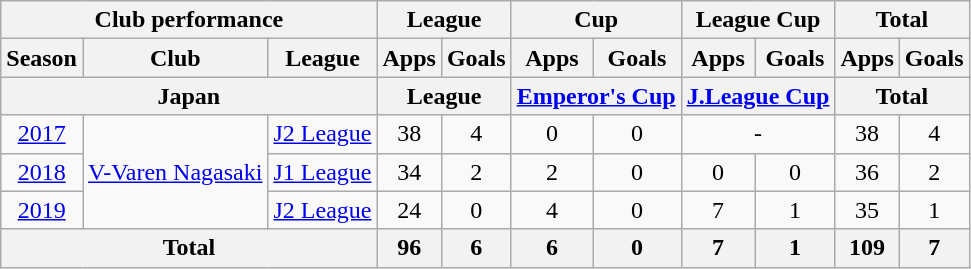<table class="wikitable" style="text-align:center;">
<tr>
<th colspan=3>Club performance</th>
<th colspan=2>League</th>
<th colspan=2>Cup</th>
<th colspan=2>League Cup</th>
<th colspan=2>Total</th>
</tr>
<tr>
<th>Season</th>
<th>Club</th>
<th>League</th>
<th>Apps</th>
<th>Goals</th>
<th>Apps</th>
<th>Goals</th>
<th>Apps</th>
<th>Goals</th>
<th>Apps</th>
<th>Goals</th>
</tr>
<tr>
<th colspan=3>Japan</th>
<th colspan=2>League</th>
<th colspan=2><a href='#'>Emperor's Cup</a></th>
<th colspan=2><a href='#'>J.League Cup</a></th>
<th colspan=2>Total</th>
</tr>
<tr>
<td><a href='#'>2017</a></td>
<td rowspan="3"><a href='#'>V-Varen Nagasaki</a></td>
<td><a href='#'>J2 League</a></td>
<td>38</td>
<td>4</td>
<td>0</td>
<td>0</td>
<td colspan=2>-</td>
<td>38</td>
<td>4</td>
</tr>
<tr>
<td><a href='#'>2018</a></td>
<td><a href='#'>J1 League</a></td>
<td>34</td>
<td>2</td>
<td>2</td>
<td>0</td>
<td>0</td>
<td>0</td>
<td>36</td>
<td>2</td>
</tr>
<tr>
<td><a href='#'>2019</a></td>
<td rowspan="1"><a href='#'>J2 League</a></td>
<td>24</td>
<td>0</td>
<td>4</td>
<td>0</td>
<td>7</td>
<td>1</td>
<td>35</td>
<td>1</td>
</tr>
<tr>
<th colspan=3>Total</th>
<th>96</th>
<th>6</th>
<th>6</th>
<th>0</th>
<th>7</th>
<th>1</th>
<th>109</th>
<th>7</th>
</tr>
</table>
